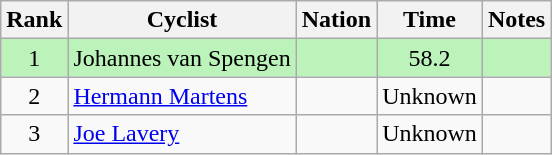<table class="wikitable sortable">
<tr>
<th>Rank</th>
<th>Cyclist</th>
<th>Nation</th>
<th>Time</th>
<th>Notes</th>
</tr>
<tr bgcolor=bbf3bb>
<td align=center>1</td>
<td>Johannes van Spengen</td>
<td></td>
<td align=center>58.2</td>
<td align=center></td>
</tr>
<tr>
<td align=center>2</td>
<td><a href='#'>Hermann Martens</a></td>
<td></td>
<td align=center>Unknown</td>
<td></td>
</tr>
<tr>
<td align=center>3</td>
<td><a href='#'>Joe Lavery</a></td>
<td></td>
<td align=center>Unknown</td>
<td></td>
</tr>
</table>
